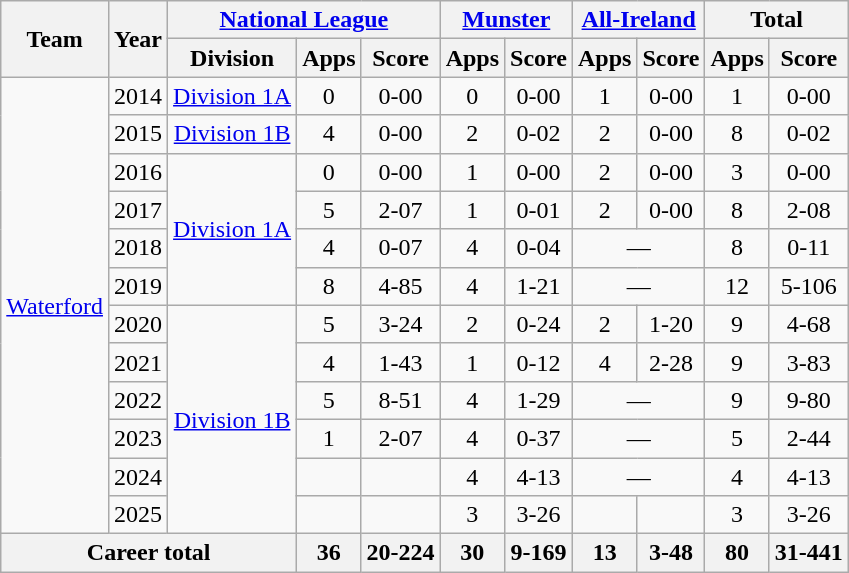<table class="wikitable" style="text-align:center">
<tr>
<th rowspan="2">Team</th>
<th rowspan="2">Year</th>
<th colspan="3"><a href='#'>National League</a></th>
<th colspan="2"><a href='#'>Munster</a></th>
<th colspan="2"><a href='#'>All-Ireland</a></th>
<th colspan="2">Total</th>
</tr>
<tr>
<th>Division</th>
<th>Apps</th>
<th>Score</th>
<th>Apps</th>
<th>Score</th>
<th>Apps</th>
<th>Score</th>
<th>Apps</th>
<th>Score</th>
</tr>
<tr>
<td rowspan="12"><a href='#'>Waterford</a></td>
<td>2014</td>
<td rowspan="1"><a href='#'>Division 1A</a></td>
<td>0</td>
<td>0-00</td>
<td>0</td>
<td>0-00</td>
<td>1</td>
<td>0-00</td>
<td>1</td>
<td>0-00</td>
</tr>
<tr>
<td>2015</td>
<td rowspan="1"><a href='#'>Division 1B</a></td>
<td>4</td>
<td>0-00</td>
<td>2</td>
<td>0-02</td>
<td>2</td>
<td>0-00</td>
<td>8</td>
<td>0-02</td>
</tr>
<tr>
<td>2016</td>
<td rowspan="4"><a href='#'>Division 1A</a></td>
<td>0</td>
<td>0-00</td>
<td>1</td>
<td>0-00</td>
<td>2</td>
<td>0-00</td>
<td>3</td>
<td>0-00</td>
</tr>
<tr>
<td>2017</td>
<td>5</td>
<td>2-07</td>
<td>1</td>
<td>0-01</td>
<td>2</td>
<td>0-00</td>
<td>8</td>
<td>2-08</td>
</tr>
<tr>
<td>2018</td>
<td>4</td>
<td>0-07</td>
<td>4</td>
<td>0-04</td>
<td colspan=2>—</td>
<td>8</td>
<td>0-11</td>
</tr>
<tr>
<td>2019</td>
<td>8</td>
<td>4-85</td>
<td>4</td>
<td>1-21</td>
<td colspan=2>—</td>
<td>12</td>
<td>5-106</td>
</tr>
<tr>
<td>2020</td>
<td rowspan="6"><a href='#'>Division 1B</a></td>
<td>5</td>
<td>3-24</td>
<td>2</td>
<td>0-24</td>
<td>2</td>
<td>1-20</td>
<td>9</td>
<td>4-68</td>
</tr>
<tr>
<td>2021</td>
<td>4</td>
<td>1-43</td>
<td>1</td>
<td>0-12</td>
<td>4</td>
<td>2-28</td>
<td>9</td>
<td>3-83</td>
</tr>
<tr>
<td>2022</td>
<td>5</td>
<td>8-51</td>
<td>4</td>
<td>1-29</td>
<td colspan=2>—</td>
<td>9</td>
<td>9-80</td>
</tr>
<tr>
<td>2023</td>
<td>1</td>
<td>2-07</td>
<td>4</td>
<td>0-37</td>
<td colspan="2">—</td>
<td>5</td>
<td>2-44</td>
</tr>
<tr>
<td>2024</td>
<td></td>
<td></td>
<td>4</td>
<td>4-13</td>
<td colspan="2">—</td>
<td>4</td>
<td>4-13</td>
</tr>
<tr>
<td>2025</td>
<td></td>
<td></td>
<td>3</td>
<td>3-26</td>
<td></td>
<td></td>
<td>3</td>
<td>3-26</td>
</tr>
<tr>
<th colspan="3">Career total</th>
<th>36</th>
<th>20-224</th>
<th>30</th>
<th>9-169</th>
<th>13</th>
<th>3-48</th>
<th>80</th>
<th>31-441</th>
</tr>
</table>
